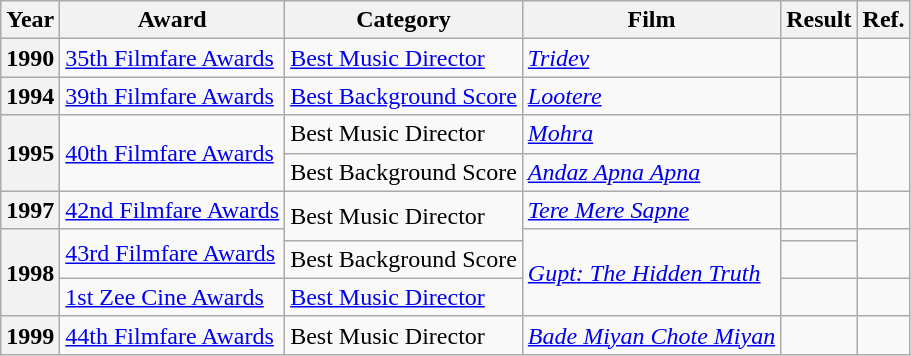<table class="wikitable plainrowheaders sortable">
<tr>
<th scope="col">Year</th>
<th scope="col">Award</th>
<th scope="col">Category</th>
<th scope="col">Film</th>
<th scope="col">Result</th>
<th>Ref.</th>
</tr>
<tr>
<th scope="row">1990</th>
<td><a href='#'>35th Filmfare Awards</a></td>
<td><a href='#'>Best Music Director</a></td>
<td><em><a href='#'>Tridev</a></em></td>
<td></td>
<td></td>
</tr>
<tr>
<th scope="row">1994</th>
<td><a href='#'>39th Filmfare Awards</a></td>
<td><a href='#'>Best Background Score</a></td>
<td><em><a href='#'>Lootere</a></em></td>
<td></td>
<td></td>
</tr>
<tr>
<th rowspan="2" scope="row">1995</th>
<td rowspan="2"><a href='#'>40th Filmfare Awards</a></td>
<td>Best Music Director</td>
<td><em><a href='#'>Mohra</a></em></td>
<td></td>
<td rowspan="2"></td>
</tr>
<tr>
<td>Best Background Score</td>
<td><em><a href='#'>Andaz Apna Apna</a></em></td>
<td></td>
</tr>
<tr>
<th scope="row">1997</th>
<td><a href='#'>42nd Filmfare Awards</a></td>
<td rowspan="2">Best Music Director</td>
<td><a href='#'><em>Tere Mere Sapne</em></a></td>
<td></td>
<td></td>
</tr>
<tr>
<th rowspan="3" scope="row">1998</th>
<td rowspan="2"><a href='#'>43rd Filmfare Awards</a></td>
<td rowspan="3"><em><a href='#'>Gupt: The Hidden Truth</a></em></td>
<td></td>
<td rowspan="2"></td>
</tr>
<tr>
<td>Best Background Score</td>
<td></td>
</tr>
<tr>
<td><a href='#'>1st Zee Cine Awards</a></td>
<td><a href='#'>Best Music Director</a></td>
<td></td>
<td></td>
</tr>
<tr>
<th scope="row">1999</th>
<td><a href='#'>44th Filmfare Awards</a></td>
<td>Best Music Director</td>
<td><em><a href='#'>Bade Miyan Chote Miyan</a></em></td>
<td></td>
<td></td>
</tr>
</table>
